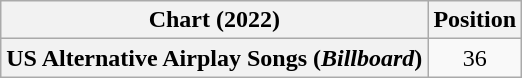<table class="wikitable plainrowheaders" style="text-align: center">
<tr>
<th scope="col">Chart (2022)</th>
<th scope="col">Position</th>
</tr>
<tr>
<th scope="row">US Alternative Airplay Songs (<em>Billboard</em>)</th>
<td>36</td>
</tr>
</table>
